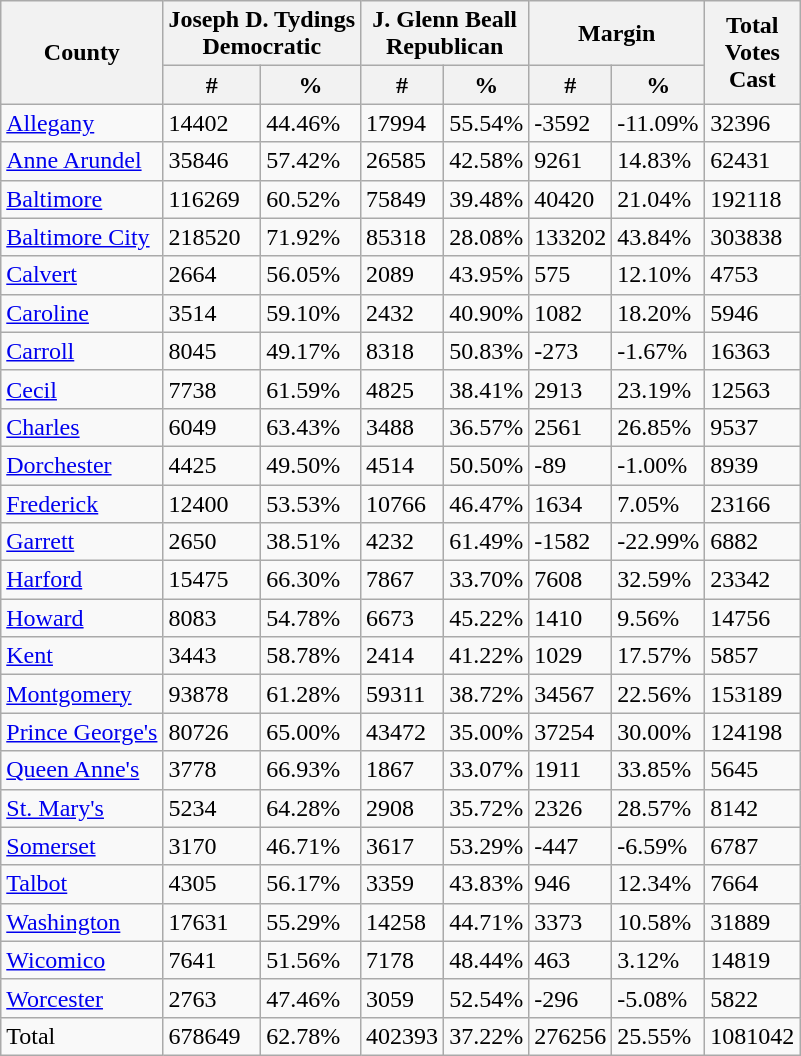<table class="wikitable sortable">
<tr>
<th rowspan="2">County</th>
<th colspan="2" >Joseph D. Tydings<br>Democratic</th>
<th colspan="2" >J. Glenn Beall<br>Republican</th>
<th colspan="2">Margin</th>
<th rowspan="2">Total<br>Votes<br>Cast</th>
</tr>
<tr>
<th>#</th>
<th>%</th>
<th>#</th>
<th>%</th>
<th>#</th>
<th>%</th>
</tr>
<tr>
<td><a href='#'>Allegany</a></td>
<td>14402</td>
<td>44.46%</td>
<td>17994</td>
<td>55.54%</td>
<td>-3592</td>
<td>-11.09%</td>
<td>32396</td>
</tr>
<tr>
<td><a href='#'>Anne Arundel</a></td>
<td>35846</td>
<td>57.42%</td>
<td>26585</td>
<td>42.58%</td>
<td>9261</td>
<td>14.83%</td>
<td>62431</td>
</tr>
<tr>
<td><a href='#'>Baltimore</a></td>
<td>116269</td>
<td>60.52%</td>
<td>75849</td>
<td>39.48%</td>
<td>40420</td>
<td>21.04%</td>
<td>192118</td>
</tr>
<tr>
<td><a href='#'>Baltimore City</a></td>
<td>218520</td>
<td>71.92%</td>
<td>85318</td>
<td>28.08%</td>
<td>133202</td>
<td>43.84%</td>
<td>303838</td>
</tr>
<tr>
<td><a href='#'>Calvert</a></td>
<td>2664</td>
<td>56.05%</td>
<td>2089</td>
<td>43.95%</td>
<td>575</td>
<td>12.10%</td>
<td>4753</td>
</tr>
<tr>
<td><a href='#'>Caroline</a></td>
<td>3514</td>
<td>59.10%</td>
<td>2432</td>
<td>40.90%</td>
<td>1082</td>
<td>18.20%</td>
<td>5946</td>
</tr>
<tr>
<td><a href='#'>Carroll</a></td>
<td>8045</td>
<td>49.17%</td>
<td>8318</td>
<td>50.83%</td>
<td>-273</td>
<td>-1.67%</td>
<td>16363</td>
</tr>
<tr>
<td><a href='#'>Cecil</a></td>
<td>7738</td>
<td>61.59%</td>
<td>4825</td>
<td>38.41%</td>
<td>2913</td>
<td>23.19%</td>
<td>12563</td>
</tr>
<tr>
<td><a href='#'>Charles</a></td>
<td>6049</td>
<td>63.43%</td>
<td>3488</td>
<td>36.57%</td>
<td>2561</td>
<td>26.85%</td>
<td>9537</td>
</tr>
<tr>
<td><a href='#'>Dorchester</a></td>
<td>4425</td>
<td>49.50%</td>
<td>4514</td>
<td>50.50%</td>
<td>-89</td>
<td>-1.00%</td>
<td>8939</td>
</tr>
<tr>
<td><a href='#'>Frederick</a></td>
<td>12400</td>
<td>53.53%</td>
<td>10766</td>
<td>46.47%</td>
<td>1634</td>
<td>7.05%</td>
<td>23166</td>
</tr>
<tr>
<td><a href='#'>Garrett</a></td>
<td>2650</td>
<td>38.51%</td>
<td>4232</td>
<td>61.49%</td>
<td>-1582</td>
<td>-22.99%</td>
<td>6882</td>
</tr>
<tr>
<td><a href='#'>Harford</a></td>
<td>15475</td>
<td>66.30%</td>
<td>7867</td>
<td>33.70%</td>
<td>7608</td>
<td>32.59%</td>
<td>23342</td>
</tr>
<tr>
<td><a href='#'>Howard</a></td>
<td>8083</td>
<td>54.78%</td>
<td>6673</td>
<td>45.22%</td>
<td>1410</td>
<td>9.56%</td>
<td>14756</td>
</tr>
<tr>
<td><a href='#'>Kent</a></td>
<td>3443</td>
<td>58.78%</td>
<td>2414</td>
<td>41.22%</td>
<td>1029</td>
<td>17.57%</td>
<td>5857</td>
</tr>
<tr>
<td><a href='#'>Montgomery</a></td>
<td>93878</td>
<td>61.28%</td>
<td>59311</td>
<td>38.72%</td>
<td>34567</td>
<td>22.56%</td>
<td>153189</td>
</tr>
<tr>
<td><a href='#'>Prince George's</a></td>
<td>80726</td>
<td>65.00%</td>
<td>43472</td>
<td>35.00%</td>
<td>37254</td>
<td>30.00%</td>
<td>124198</td>
</tr>
<tr>
<td><a href='#'>Queen Anne's</a></td>
<td>3778</td>
<td>66.93%</td>
<td>1867</td>
<td>33.07%</td>
<td>1911</td>
<td>33.85%</td>
<td>5645</td>
</tr>
<tr>
<td><a href='#'>St. Mary's</a></td>
<td>5234</td>
<td>64.28%</td>
<td>2908</td>
<td>35.72%</td>
<td>2326</td>
<td>28.57%</td>
<td>8142</td>
</tr>
<tr>
<td><a href='#'>Somerset</a></td>
<td>3170</td>
<td>46.71%</td>
<td>3617</td>
<td>53.29%</td>
<td>-447</td>
<td>-6.59%</td>
<td>6787</td>
</tr>
<tr>
<td><a href='#'>Talbot</a></td>
<td>4305</td>
<td>56.17%</td>
<td>3359</td>
<td>43.83%</td>
<td>946</td>
<td>12.34%</td>
<td>7664</td>
</tr>
<tr>
<td><a href='#'>Washington</a></td>
<td>17631</td>
<td>55.29%</td>
<td>14258</td>
<td>44.71%</td>
<td>3373</td>
<td>10.58%</td>
<td>31889</td>
</tr>
<tr>
<td><a href='#'>Wicomico</a></td>
<td>7641</td>
<td>51.56%</td>
<td>7178</td>
<td>48.44%</td>
<td>463</td>
<td>3.12%</td>
<td>14819</td>
</tr>
<tr>
<td><a href='#'>Worcester</a></td>
<td>2763</td>
<td>47.46%</td>
<td>3059</td>
<td>52.54%</td>
<td>-296</td>
<td>-5.08%</td>
<td>5822</td>
</tr>
<tr>
<td>Total</td>
<td>678649</td>
<td>62.78%</td>
<td>402393</td>
<td>37.22%</td>
<td>276256</td>
<td>25.55%</td>
<td>1081042</td>
</tr>
</table>
